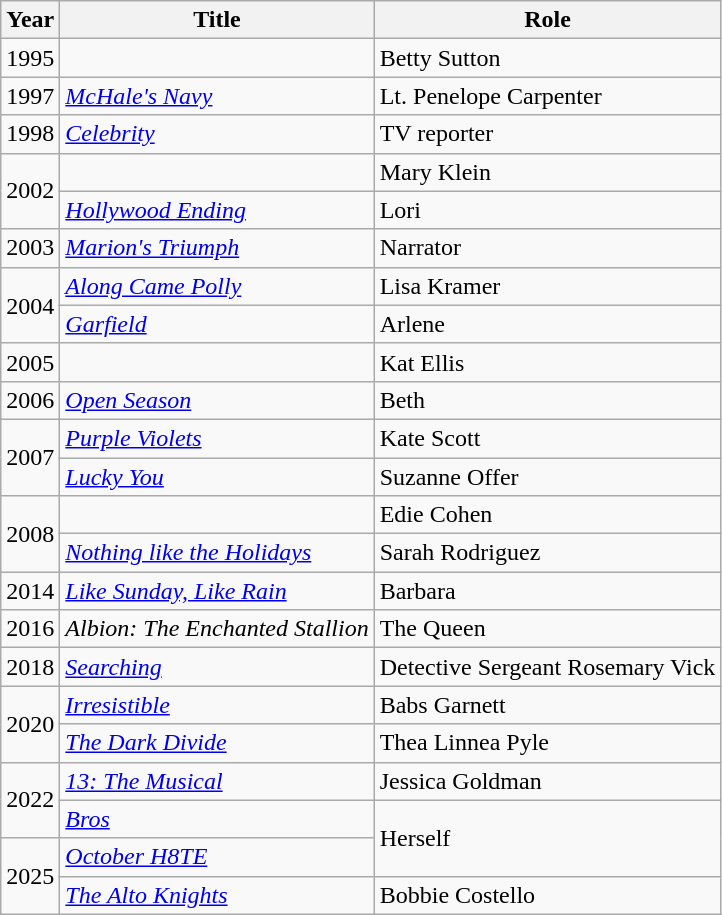<table class = "wikitable sortable">
<tr>
<th>Year</th>
<th>Title</th>
<th>Role</th>
</tr>
<tr>
<td>1995</td>
<td><em></em></td>
<td>Betty Sutton</td>
</tr>
<tr>
<td>1997</td>
<td><em><a href='#'>McHale's Navy</a></em></td>
<td>Lt. Penelope Carpenter</td>
</tr>
<tr>
<td>1998</td>
<td><em><a href='#'>Celebrity</a></em></td>
<td>TV reporter</td>
</tr>
<tr>
<td rowspan=2>2002</td>
<td><em></em></td>
<td>Mary Klein</td>
</tr>
<tr>
<td><em><a href='#'>Hollywood Ending</a></em></td>
<td>Lori</td>
</tr>
<tr>
<td>2003</td>
<td><em><a href='#'>Marion's Triumph</a></em></td>
<td>Narrator</td>
</tr>
<tr>
<td rowspan=2>2004</td>
<td><em><a href='#'>Along Came Polly</a></em></td>
<td>Lisa Kramer</td>
</tr>
<tr>
<td><em><a href='#'>Garfield</a></em></td>
<td>Arlene</td>
</tr>
<tr>
<td>2005</td>
<td><em></em></td>
<td>Kat Ellis</td>
</tr>
<tr>
<td>2006</td>
<td><em><a href='#'>Open Season</a></em></td>
<td>Beth</td>
</tr>
<tr>
<td rowspan=2>2007</td>
<td><em><a href='#'>Purple Violets</a></em></td>
<td>Kate Scott</td>
</tr>
<tr>
<td><em><a href='#'>Lucky You</a></em></td>
<td>Suzanne Offer</td>
</tr>
<tr>
<td rowspan=2>2008</td>
<td><em></em></td>
<td>Edie Cohen</td>
</tr>
<tr>
<td><em><a href='#'>Nothing like the Holidays</a></em></td>
<td>Sarah Rodriguez</td>
</tr>
<tr>
<td>2014</td>
<td><em><a href='#'>Like Sunday, Like Rain</a></em></td>
<td>Barbara</td>
</tr>
<tr>
<td>2016</td>
<td><em>Albion: The Enchanted Stallion</em></td>
<td>The Queen</td>
</tr>
<tr>
<td>2018</td>
<td><em><a href='#'>Searching</a></em></td>
<td>Detective Sergeant Rosemary Vick</td>
</tr>
<tr>
<td rowspan=2>2020</td>
<td><em><a href='#'>Irresistible</a></em></td>
<td>Babs Garnett</td>
</tr>
<tr>
<td><em><a href='#'>The Dark Divide</a></em></td>
<td>Thea Linnea Pyle</td>
</tr>
<tr>
<td rowspan=2>2022</td>
<td><em><a href='#'>13: The Musical</a></em></td>
<td>Jessica Goldman</td>
</tr>
<tr>
<td><em><a href='#'>Bros</a></em></td>
<td rowspan="2">Herself</td>
</tr>
<tr>
<td rowspan=2>2025</td>
<td><em><a href='#'>October H8TE</a></em></td>
</tr>
<tr>
<td><em><a href='#'>The Alto Knights</a></em></td>
<td>Bobbie Costello</td>
</tr>
</table>
